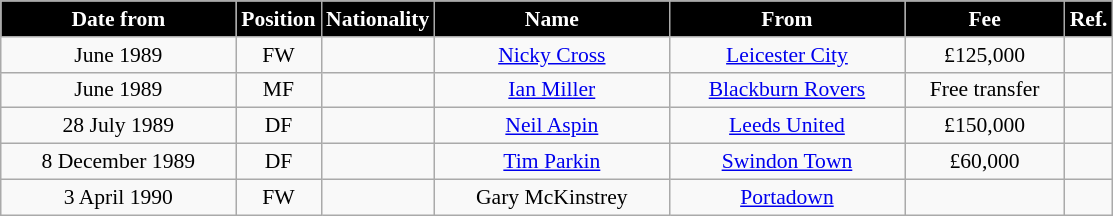<table class="wikitable" style="text-align:center; font-size:90%; ">
<tr>
<th style="background:#000000; color:white; width:150px;">Date from</th>
<th style="background:#000000; color:white; width:50px;">Position</th>
<th style="background:#000000; color:white; width:50px;">Nationality</th>
<th style="background:#000000; color:white; width:150px;">Name</th>
<th style="background:#000000; color:white; width:150px;">From</th>
<th style="background:#000000; color:white; width:100px;">Fee</th>
<th style="background:#000000; color:white; width:25px;">Ref.</th>
</tr>
<tr>
<td>June 1989</td>
<td>FW</td>
<td></td>
<td><a href='#'>Nicky Cross</a></td>
<td><a href='#'>Leicester City</a></td>
<td>£125,000</td>
<td></td>
</tr>
<tr>
<td>June 1989</td>
<td>MF</td>
<td></td>
<td><a href='#'>Ian Miller</a></td>
<td><a href='#'>Blackburn Rovers</a></td>
<td>Free transfer</td>
<td></td>
</tr>
<tr>
<td>28 July 1989</td>
<td>DF</td>
<td></td>
<td><a href='#'>Neil Aspin</a></td>
<td><a href='#'>Leeds United</a></td>
<td>£150,000</td>
<td></td>
</tr>
<tr>
<td>8 December 1989</td>
<td>DF</td>
<td></td>
<td><a href='#'>Tim Parkin</a></td>
<td><a href='#'>Swindon Town</a></td>
<td>£60,000</td>
<td></td>
</tr>
<tr>
<td>3 April 1990</td>
<td>FW</td>
<td></td>
<td>Gary McKinstrey</td>
<td> <a href='#'>Portadown</a></td>
<td></td>
<td></td>
</tr>
</table>
